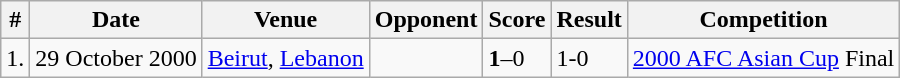<table class="wikitable">
<tr>
<th>#</th>
<th>Date</th>
<th>Venue</th>
<th>Opponent</th>
<th>Score</th>
<th>Result</th>
<th>Competition</th>
</tr>
<tr>
<td>1.</td>
<td>29 October 2000</td>
<td><a href='#'>Beirut</a>, <a href='#'>Lebanon</a></td>
<td></td>
<td><strong>1</strong>–0</td>
<td>1-0</td>
<td><a href='#'>2000 AFC Asian Cup</a> Final</td>
</tr>
</table>
